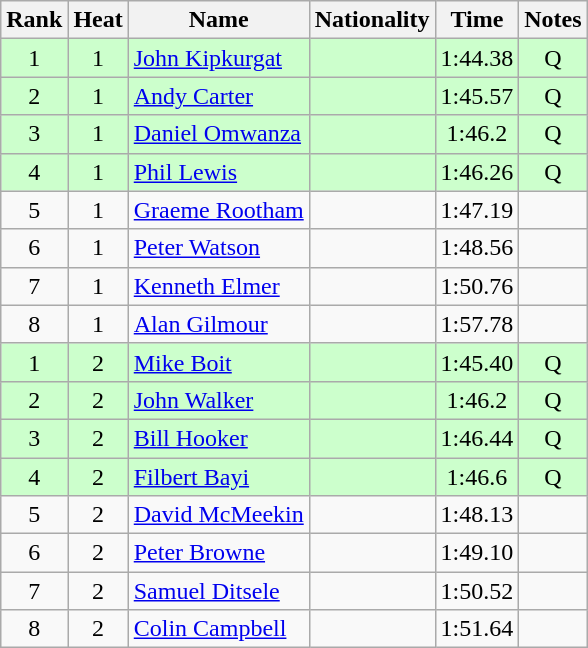<table class="wikitable sortable" style="text-align:center;">
<tr>
<th scope=col>Rank</th>
<th scope=col>Heat</th>
<th scope=col>Name</th>
<th scope=col>Nationality</th>
<th scope=col>Time</th>
<th scope=col>Notes</th>
</tr>
<tr style="background-color: #ccffcc;">
<td>1</td>
<td>1</td>
<td style="text-align:left;"><a href='#'>John Kipkurgat</a></td>
<td style="text-align:left;"></td>
<td>1:44.38</td>
<td>Q</td>
</tr>
<tr style="background-color: #ccffcc;">
<td>2</td>
<td>1</td>
<td style="text-align:left;"><a href='#'>Andy Carter</a></td>
<td style="text-align:left;"></td>
<td>1:45.57</td>
<td>Q</td>
</tr>
<tr style="background-color: #ccffcc;">
<td>3</td>
<td>1</td>
<td style="text-align:left;"><a href='#'>Daniel Omwanza</a></td>
<td style="text-align:left;"></td>
<td>1:46.2</td>
<td>Q</td>
</tr>
<tr style="background-color: #ccffcc;">
<td>4</td>
<td>1</td>
<td style="text-align:left;"><a href='#'>Phil Lewis</a></td>
<td style="text-align:left;"></td>
<td>1:46.26</td>
<td>Q</td>
</tr>
<tr>
<td>5</td>
<td>1</td>
<td style="text-align:left;"><a href='#'>Graeme Rootham</a></td>
<td style="text-align:left;"></td>
<td>1:47.19</td>
<td></td>
</tr>
<tr>
<td>6</td>
<td>1</td>
<td style="text-align:left;"><a href='#'>Peter Watson</a></td>
<td style="text-align:left;"></td>
<td>1:48.56</td>
<td></td>
</tr>
<tr>
<td>7</td>
<td>1</td>
<td style="text-align:left;"><a href='#'>Kenneth Elmer</a></td>
<td style="text-align:left;"></td>
<td>1:50.76</td>
<td></td>
</tr>
<tr>
<td>8</td>
<td>1</td>
<td style="text-align:left;"><a href='#'>Alan Gilmour</a></td>
<td style="text-align:left;"></td>
<td>1:57.78</td>
<td></td>
</tr>
<tr style="background-color: #ccffcc;">
<td>1</td>
<td>2</td>
<td style="text-align:left;"><a href='#'>Mike Boit</a></td>
<td style="text-align:left;"></td>
<td>1:45.40</td>
<td>Q</td>
</tr>
<tr style="background-color: #ccffcc;">
<td>2</td>
<td>2</td>
<td style="text-align:left;"><a href='#'>John Walker</a></td>
<td style="text-align:left;"></td>
<td>1:46.2</td>
<td>Q</td>
</tr>
<tr style="background-color: #ccffcc;">
<td>3</td>
<td>2</td>
<td style="text-align:left;"><a href='#'>Bill Hooker</a></td>
<td style="text-align:left;"></td>
<td>1:46.44</td>
<td>Q</td>
</tr>
<tr style="background-color: #ccffcc;">
<td>4</td>
<td>2</td>
<td style="text-align:left;"><a href='#'>Filbert Bayi</a></td>
<td style="text-align:left;"></td>
<td>1:46.6</td>
<td>Q</td>
</tr>
<tr>
<td>5</td>
<td>2</td>
<td style="text-align:left;"><a href='#'>David McMeekin</a></td>
<td style="text-align:left;"></td>
<td>1:48.13</td>
<td></td>
</tr>
<tr>
<td>6</td>
<td>2</td>
<td style="text-align:left;"><a href='#'>Peter Browne</a></td>
<td style="text-align:left;"></td>
<td>1:49.10</td>
<td></td>
</tr>
<tr>
<td>7</td>
<td>2</td>
<td style="text-align:left;"><a href='#'>Samuel Ditsele</a></td>
<td style="text-align:left;"></td>
<td>1:50.52</td>
<td></td>
</tr>
<tr>
<td>8</td>
<td>2</td>
<td style="text-align:left;"><a href='#'>Colin Campbell</a></td>
<td style="text-align:left;"></td>
<td>1:51.64</td>
<td></td>
</tr>
</table>
